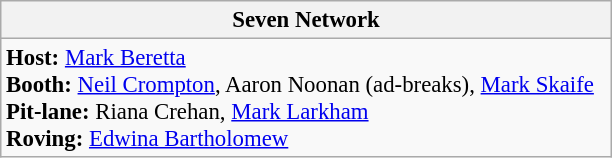<table class="wikitable" style="font-size: 95%;">
<tr>
<th width=400px>Seven Network</th>
</tr>
<tr>
<td><strong>Host:</strong> <a href='#'>Mark Beretta</a><br><strong>Booth:</strong> <a href='#'>Neil Crompton</a>, Aaron Noonan (ad-breaks), <a href='#'>Mark Skaife</a><br><strong>Pit-lane:</strong> Riana Crehan, <a href='#'>Mark Larkham</a><br><strong>Roving:</strong> <a href='#'>Edwina Bartholomew</a></td>
</tr>
</table>
